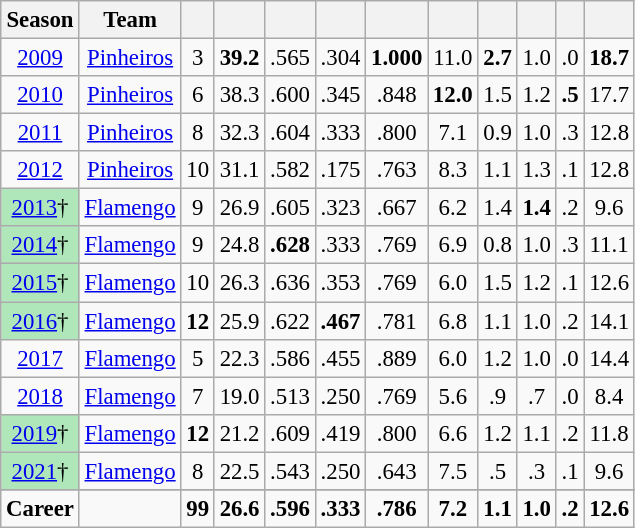<table class="wikitable sortable" style="font-size:95%; text-align:center;">
<tr>
<th>Season</th>
<th>Team</th>
<th></th>
<th></th>
<th></th>
<th></th>
<th></th>
<th></th>
<th></th>
<th></th>
<th></th>
<th></th>
</tr>
<tr>
<td><a href='#'>2009</a></td>
<td><a href='#'>Pinheiros</a></td>
<td>3</td>
<td><strong>39.2</strong></td>
<td>.565</td>
<td>.304</td>
<td><strong>1.000</strong></td>
<td>11.0</td>
<td><strong>2.7</strong></td>
<td>1.0</td>
<td>.0</td>
<td><strong>18.7</strong></td>
</tr>
<tr>
<td><a href='#'>2010</a></td>
<td><a href='#'>Pinheiros</a></td>
<td>6</td>
<td>38.3</td>
<td>.600</td>
<td>.345</td>
<td>.848</td>
<td><strong>12.0</strong></td>
<td>1.5</td>
<td>1.2</td>
<td><strong>.5</strong></td>
<td>17.7</td>
</tr>
<tr>
<td><a href='#'>2011</a></td>
<td><a href='#'>Pinheiros</a></td>
<td>8</td>
<td>32.3</td>
<td>.604</td>
<td>.333</td>
<td>.800</td>
<td>7.1</td>
<td>0.9</td>
<td>1.0</td>
<td>.3</td>
<td>12.8</td>
</tr>
<tr>
<td><a href='#'>2012</a></td>
<td><a href='#'>Pinheiros</a></td>
<td>10</td>
<td>31.1</td>
<td>.582</td>
<td>.175</td>
<td>.763</td>
<td>8.3</td>
<td>1.1</td>
<td>1.3</td>
<td>.1</td>
<td>12.8</td>
</tr>
<tr>
<td style="text-align:center;background:#afe6ba;"><a href='#'>2013</a>†</td>
<td><a href='#'>Flamengo</a></td>
<td>9</td>
<td>26.9</td>
<td>.605</td>
<td>.323</td>
<td>.667</td>
<td>6.2</td>
<td>1.4</td>
<td><strong>1.4</strong></td>
<td>.2</td>
<td>9.6</td>
</tr>
<tr>
<td style="text-align:center;background:#afe6ba;"><a href='#'>2014</a>†</td>
<td><a href='#'>Flamengo</a></td>
<td>9</td>
<td>24.8</td>
<td><strong>.628</strong></td>
<td>.333</td>
<td>.769</td>
<td>6.9</td>
<td>0.8</td>
<td>1.0</td>
<td>.3</td>
<td>11.1</td>
</tr>
<tr>
<td style="text-align:center;background:#afe6ba;"><a href='#'>2015</a>†</td>
<td><a href='#'>Flamengo</a></td>
<td>10</td>
<td>26.3</td>
<td>.636</td>
<td>.353</td>
<td>.769</td>
<td>6.0</td>
<td>1.5</td>
<td>1.2</td>
<td>.1</td>
<td>12.6</td>
</tr>
<tr>
<td style="text-align:center;background:#afe6ba;"><a href='#'>2016</a>†</td>
<td><a href='#'>Flamengo</a></td>
<td><strong>12</strong></td>
<td>25.9</td>
<td>.622</td>
<td><strong>.467</strong></td>
<td>.781</td>
<td>6.8</td>
<td>1.1</td>
<td>1.0</td>
<td>.2</td>
<td>14.1</td>
</tr>
<tr>
<td><a href='#'>2017</a></td>
<td><a href='#'>Flamengo</a></td>
<td>5</td>
<td>22.3</td>
<td>.586</td>
<td>.455</td>
<td>.889</td>
<td>6.0</td>
<td>1.2</td>
<td>1.0</td>
<td>.0</td>
<td>14.4</td>
</tr>
<tr>
<td><a href='#'>2018</a></td>
<td><a href='#'>Flamengo</a></td>
<td>7</td>
<td>19.0</td>
<td>.513</td>
<td>.250</td>
<td>.769</td>
<td>5.6</td>
<td>.9</td>
<td>.7</td>
<td>.0</td>
<td>8.4</td>
</tr>
<tr>
<td style="text-align:center;background:#afe6ba;"><a href='#'>2019</a>†</td>
<td><a href='#'>Flamengo</a></td>
<td><strong>12</strong></td>
<td>21.2</td>
<td>.609</td>
<td>.419</td>
<td>.800</td>
<td>6.6</td>
<td>1.2</td>
<td>1.1</td>
<td>.2</td>
<td>11.8</td>
</tr>
<tr>
<td style="text-align:center;background:#afe6ba;"><a href='#'>2021</a>†</td>
<td><a href='#'>Flamengo</a></td>
<td>8</td>
<td>22.5</td>
<td>.543</td>
<td>.250</td>
<td>.643</td>
<td>7.5</td>
<td>.5</td>
<td>.3</td>
<td>.1</td>
<td>9.6</td>
</tr>
<tr>
</tr>
<tr class="sortbottom">
<td><strong>Career</strong></td>
<td></td>
<td><strong>99</strong></td>
<td><strong>26.6</strong></td>
<td><strong>.596</strong></td>
<td><strong>.333</strong></td>
<td><strong>.786</strong></td>
<td><strong>7.2</strong></td>
<td><strong>1.1</strong></td>
<td><strong>1.0</strong></td>
<td><strong>.2</strong></td>
<td><strong>12.6</strong></td>
</tr>
</table>
